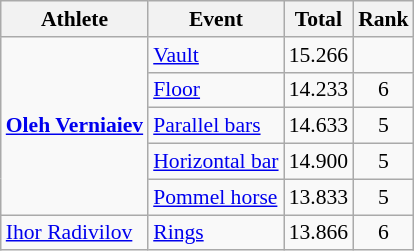<table class="wikitable" style="font-size:90%">
<tr>
<th>Athlete</th>
<th>Event</th>
<th>Total</th>
<th>Rank</th>
</tr>
<tr align=center>
<td align=left rowspan="5"><strong><a href='#'>Oleh Verniaiev</a></strong></td>
<td align=left><a href='#'>Vault</a></td>
<td>15.266</td>
<td></td>
</tr>
<tr align=center>
<td align=left><a href='#'>Floor</a></td>
<td>14.233</td>
<td>6</td>
</tr>
<tr align=center>
<td align=left><a href='#'>Parallel bars</a></td>
<td>14.633</td>
<td>5</td>
</tr>
<tr align=center>
<td align=left><a href='#'>Horizontal bar</a></td>
<td>14.900</td>
<td>5</td>
</tr>
<tr align=center>
<td align=left><a href='#'>Pommel horse</a></td>
<td>13.833</td>
<td>5</td>
</tr>
<tr align=center>
<td align=left><a href='#'>Ihor Radivilov</a></td>
<td align=left><a href='#'>Rings</a></td>
<td>13.866</td>
<td>6</td>
</tr>
</table>
